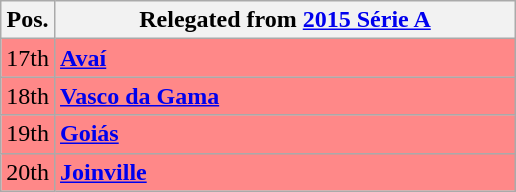<table class="wikitable">
<tr>
<th align="center">Pos.</th>
<th width=300>Relegated from <a href='#'>2015 Série A</a></th>
</tr>
<tr style="background: #FF8888;">
<td>17th</td>
<td><strong><a href='#'>Avaí</a></strong></td>
</tr>
<tr style="background: #FF8888;">
<td>18th</td>
<td><strong><a href='#'>Vasco da Gama</a></strong></td>
</tr>
<tr style="background: #FF8888;">
<td>19th</td>
<td><strong><a href='#'>Goiás</a></strong></td>
</tr>
<tr style="background: #FF8888;">
<td>20th</td>
<td><strong><a href='#'>Joinville</a></strong></td>
</tr>
</table>
